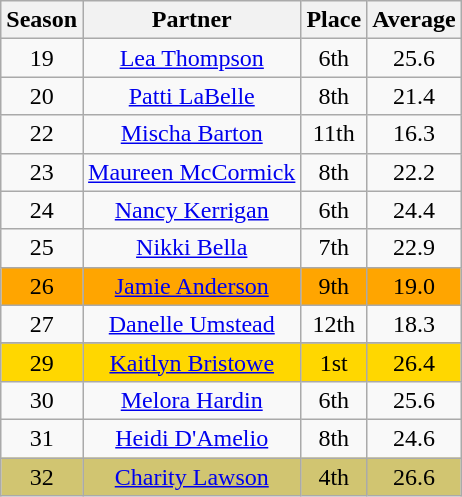<table class="wikitable sortable" style="margin:auto; text-align:center;">
<tr>
<th>Season</th>
<th>Partner</th>
<th>Place</th>
<th>Average</th>
</tr>
<tr>
<td>19</td>
<td><a href='#'>Lea Thompson</a></td>
<td>6th</td>
<td>25.6</td>
</tr>
<tr>
<td>20</td>
<td><a href='#'>Patti LaBelle</a></td>
<td>8th</td>
<td>21.4</td>
</tr>
<tr>
<td>22</td>
<td><a href='#'>Mischa Barton</a></td>
<td>11th</td>
<td>16.3</td>
</tr>
<tr>
<td>23</td>
<td><a href='#'>Maureen McCormick</a></td>
<td>8th</td>
<td>22.2</td>
</tr>
<tr>
<td>24</td>
<td><a href='#'>Nancy Kerrigan</a></td>
<td>6th</td>
<td>24.4</td>
</tr>
<tr>
<td>25</td>
<td><a href='#'>Nikki Bella</a></td>
<td>7th</td>
<td>22.9</td>
</tr>
<tr bgcolor="orange">
<td>26</td>
<td><a href='#'>Jamie Anderson</a></td>
<td>9th</td>
<td>19.0</td>
</tr>
<tr>
<td>27</td>
<td><a href='#'>Danelle Umstead</a></td>
<td>12th</td>
<td>18.3</td>
</tr>
<tr>
</tr>
<tr style="background:gold;">
<td>29</td>
<td><a href='#'>Kaitlyn Bristowe</a></td>
<td>1st</td>
<td>26.4</td>
</tr>
<tr>
<td>30</td>
<td><a href='#'>Melora Hardin</a></td>
<td>6th</td>
<td>25.6</td>
</tr>
<tr>
<td>31</td>
<td><a href='#'>Heidi D'Amelio</a></td>
<td>8th</td>
<td>24.6</td>
</tr>
<tr bgcolor= D1C571>
<td>32</td>
<td><a href='#'>Charity Lawson</a></td>
<td>4th</td>
<td>26.6</td>
</tr>
</table>
